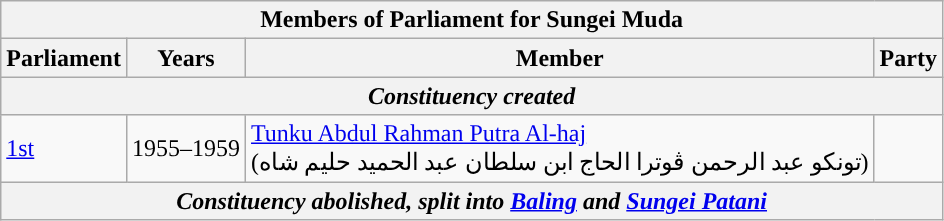<table class="wikitable">
<tr>
<th colspan="4">Members of Parliament for Sungei Muda</th>
</tr>
<tr>
<th>Parliament</th>
<th>Years</th>
<th>Member</th>
<th>Party</th>
</tr>
<tr>
<th colspan="4"><em>Constituency created</em></th>
</tr>
<tr>
<td><a href='#'>1st</a></td>
<td>1955–1959</td>
<td><a href='#'>Tunku Abdul Rahman Putra Al-haj</a>  <br> (‏تونكو عبد الرحمن ڤوترا الحاج ابن سلطان عبد الحميد حليم شاه)</td>
<td></td>
</tr>
<tr>
<th colspan="4"><em>Constituency abolished, split into <a href='#'>Baling</a> and <a href='#'>Sungei Patani</a></em></th>
</tr>
</table>
